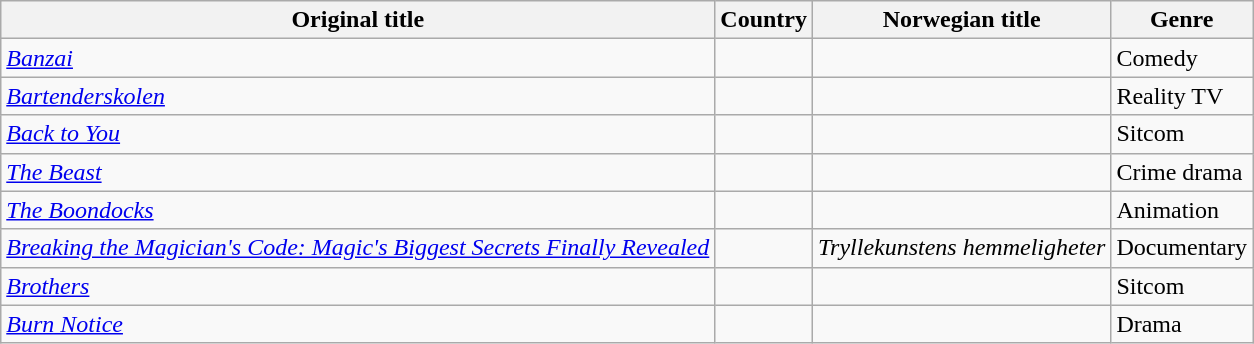<table class="wikitable">
<tr>
<th>Original title</th>
<th>Country</th>
<th>Norwegian title</th>
<th>Genre</th>
</tr>
<tr>
<td><em><a href='#'>Banzai</a></em></td>
<td></td>
<td></td>
<td>Comedy</td>
</tr>
<tr>
<td><em><a href='#'>Bartenderskolen</a></em></td>
<td></td>
<td></td>
<td>Reality TV</td>
</tr>
<tr>
<td><em><a href='#'>Back to You</a></em></td>
<td></td>
<td></td>
<td>Sitcom</td>
</tr>
<tr>
<td><em><a href='#'>The Beast</a></em></td>
<td></td>
<td></td>
<td>Crime drama</td>
</tr>
<tr>
<td><em><a href='#'>The Boondocks</a></em></td>
<td></td>
<td></td>
<td>Animation</td>
</tr>
<tr>
<td><em><a href='#'>Breaking the Magician's Code: Magic's Biggest Secrets Finally Revealed</a></em></td>
<td></td>
<td><em>Tryllekunstens hemmeligheter</em></td>
<td>Documentary</td>
</tr>
<tr>
<td><em><a href='#'>Brothers</a></em></td>
<td></td>
<td></td>
<td>Sitcom</td>
</tr>
<tr>
<td><em><a href='#'>Burn Notice</a></em></td>
<td></td>
<td></td>
<td>Drama</td>
</tr>
</table>
